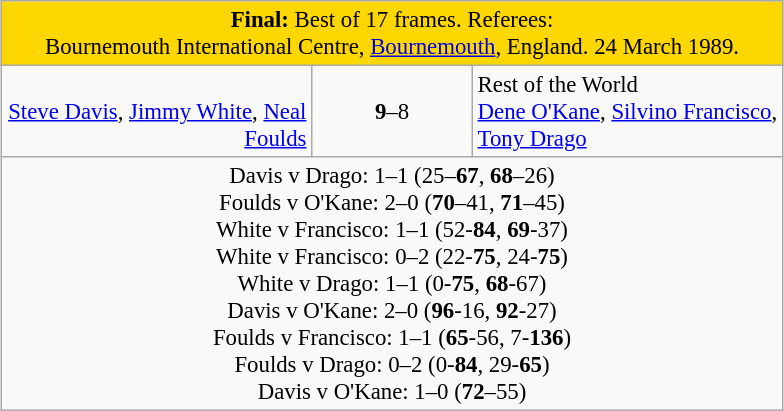<table class="wikitable" style="font-size: 95%; margin: 1em auto 1em auto;">
<tr>
<td colspan="3" align="center" bgcolor="#ffd700"><strong>Final:</strong> Best of 17 frames. Referees:  <br> Bournemouth International Centre, <a href='#'>Bournemouth</a>, England. 24 March 1989.</td>
</tr>
<tr>
<td width="200" align="right"><strong></strong> <br> <a href='#'>Steve Davis</a>, <a href='#'>Jimmy White</a>, <a href='#'>Neal Foulds</a></td>
<td width="100" align="center"><strong>9</strong>–8</td>
<td width="200">Rest of the World <br> <a href='#'>Dene O'Kane</a>,  <a href='#'>Silvino Francisco</a>, <a href='#'>Tony Drago</a></td>
</tr>
<tr>
<td colspan="3" align="center" style="font-size: 100%">Davis v Drago:  1–1 (25–<strong>67</strong>, <strong>68</strong>–26) <br> Foulds v O'Kane: 2–0 (<strong>70</strong>–41, <strong>71</strong>–45) <br> White v Francisco: 1–1 (52-<strong>84</strong>, <strong>69</strong>-37) <br> White v Francisco: 0–2 (22-<strong>75</strong>, 24-<strong>75</strong>) <br> White v Drago: 1–1 (0-<strong>75</strong>, <strong>68</strong>-67) <br> Davis v O'Kane: 2–0 (<strong>96</strong>-16, <strong>92</strong>-27) <br> Foulds v Francisco: 1–1 (<strong>65</strong>-56, 7-<strong>136</strong>) <br> Foulds v Drago: 0–2 (0-<strong>84</strong>, 29-<strong>65</strong>) <br> Davis v O'Kane: 1–0 (<strong>72</strong>–55)<br></td>
</tr>
</table>
